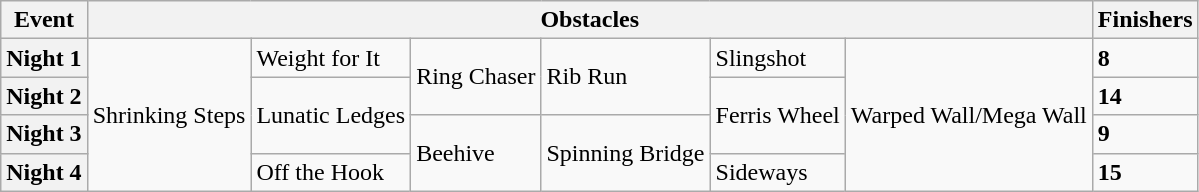<table class="wikitable">
<tr>
<th>Event</th>
<th colspan="6">Obstacles</th>
<th>Finishers</th>
</tr>
<tr>
<th>Night 1</th>
<td rowspan="4">Shrinking Steps</td>
<td>Weight for It</td>
<td rowspan="2">Ring Chaser</td>
<td rowspan="2">Rib Run</td>
<td>Slingshot</td>
<td rowspan="4">Warped Wall/Mega Wall</td>
<td><strong>8</strong></td>
</tr>
<tr>
<th>Night 2</th>
<td rowspan="2">Lunatic Ledges</td>
<td rowspan="2">Ferris Wheel</td>
<td><strong>14</strong></td>
</tr>
<tr>
<th>Night 3</th>
<td rowspan="2">Beehive</td>
<td rowspan="2">Spinning Bridge</td>
<td><strong>9</strong></td>
</tr>
<tr>
<th>Night 4</th>
<td>Off the Hook</td>
<td>Sideways</td>
<td><strong>15</strong></td>
</tr>
</table>
